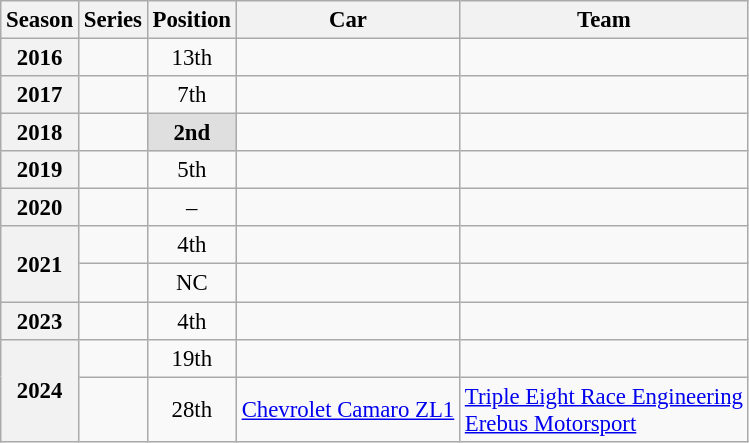<table class="wikitable" style="font-size: 95%;">
<tr>
<th>Season</th>
<th>Series</th>
<th>Position</th>
<th>Car</th>
<th>Team</th>
</tr>
<tr>
<th>2016</th>
<td></td>
<td align="center">13th</td>
<td></td>
<td></td>
</tr>
<tr>
<th>2017</th>
<td></td>
<td align="center">7th</td>
<td></td>
<td></td>
</tr>
<tr>
<th>2018</th>
<td></td>
<td align="center" style="background: #dfdfdf"><strong>2nd</strong></td>
<td></td>
<td></td>
</tr>
<tr>
<th>2019</th>
<td></td>
<td align="center">5th</td>
<td></td>
<td></td>
</tr>
<tr>
<th>2020</th>
<td></td>
<td align="center">–</td>
<td></td>
<td></td>
</tr>
<tr>
<th rowspan=2>2021</th>
<td></td>
<td align="center">4th</td>
<td></td>
<td></td>
</tr>
<tr>
<td></td>
<td align="center">NC</td>
<td></td>
<td></td>
</tr>
<tr>
<th>2023</th>
<td></td>
<td align="center">4th</td>
<td></td>
<td></td>
</tr>
<tr>
<th rowspan=2>2024</th>
<td></td>
<td align="center">19th</td>
<td></td>
<td></td>
</tr>
<tr>
<td></td>
<td align="center">28th</td>
<td><a href='#'>Chevrolet Camaro ZL1</a></td>
<td><a href='#'>Triple Eight Race Engineering</a><br><a href='#'>Erebus Motorsport</a></td>
</tr>
</table>
